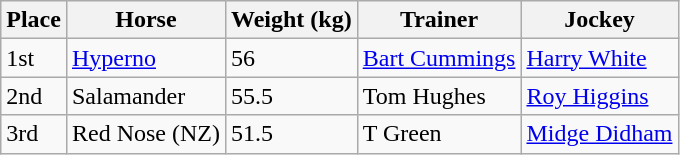<table class="wikitable sortable">
<tr>
<th>Place</th>
<th>Horse</th>
<th>Weight (kg)</th>
<th>Trainer</th>
<th>Jockey</th>
</tr>
<tr>
<td>1st</td>
<td><a href='#'>Hyperno</a></td>
<td>56</td>
<td><a href='#'>Bart Cummings</a></td>
<td><a href='#'>Harry White</a></td>
</tr>
<tr>
<td>2nd</td>
<td>Salamander</td>
<td>55.5</td>
<td>Tom Hughes</td>
<td><a href='#'>Roy Higgins</a></td>
</tr>
<tr>
<td>3rd</td>
<td>Red Nose (NZ)</td>
<td>51.5</td>
<td>T Green</td>
<td><a href='#'>Midge Didham</a></td>
</tr>
</table>
